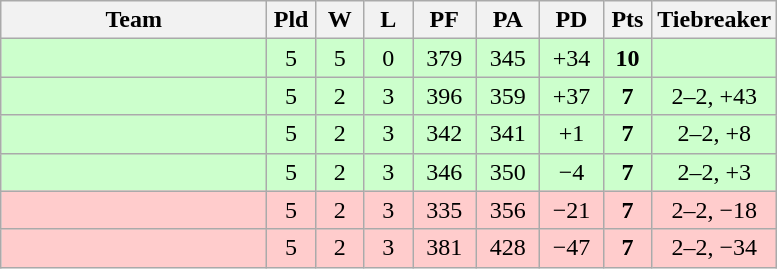<table class="wikitable" style="text-align:center;">
<tr>
<th width=170>Team</th>
<th width=25>Pld</th>
<th width=25>W</th>
<th width=25>L</th>
<th width=35>PF</th>
<th width=35>PA</th>
<th width=35>PD</th>
<th width=25>Pts</th>
<th width=25>Tiebreaker</th>
</tr>
<tr bgcolor=ccffcc>
<td align="left"></td>
<td>5</td>
<td>5</td>
<td>0</td>
<td>379</td>
<td>345</td>
<td>+34</td>
<td><strong>10</strong></td>
<td></td>
</tr>
<tr bgcolor=ccffcc>
<td align="left"></td>
<td>5</td>
<td>2</td>
<td>3</td>
<td>396</td>
<td>359</td>
<td>+37</td>
<td><strong>7</strong></td>
<td>2–2, +43</td>
</tr>
<tr bgcolor=ccffcc>
<td align="left"></td>
<td>5</td>
<td>2</td>
<td>3</td>
<td>342</td>
<td>341</td>
<td>+1</td>
<td><strong>7</strong></td>
<td>2–2, +8</td>
</tr>
<tr bgcolor=ccffcc>
<td align="left"></td>
<td>5</td>
<td>2</td>
<td>3</td>
<td>346</td>
<td>350</td>
<td>−4</td>
<td><strong>7</strong></td>
<td>2–2, +3</td>
</tr>
<tr bgcolor=ffcccc>
<td align="left"></td>
<td>5</td>
<td>2</td>
<td>3</td>
<td>335</td>
<td>356</td>
<td>−21</td>
<td><strong>7</strong></td>
<td>2–2, −18</td>
</tr>
<tr bgcolor=ffcccc>
<td align="left"></td>
<td>5</td>
<td>2</td>
<td>3</td>
<td>381</td>
<td>428</td>
<td>−47</td>
<td><strong>7</strong></td>
<td>2–2, −34</td>
</tr>
</table>
